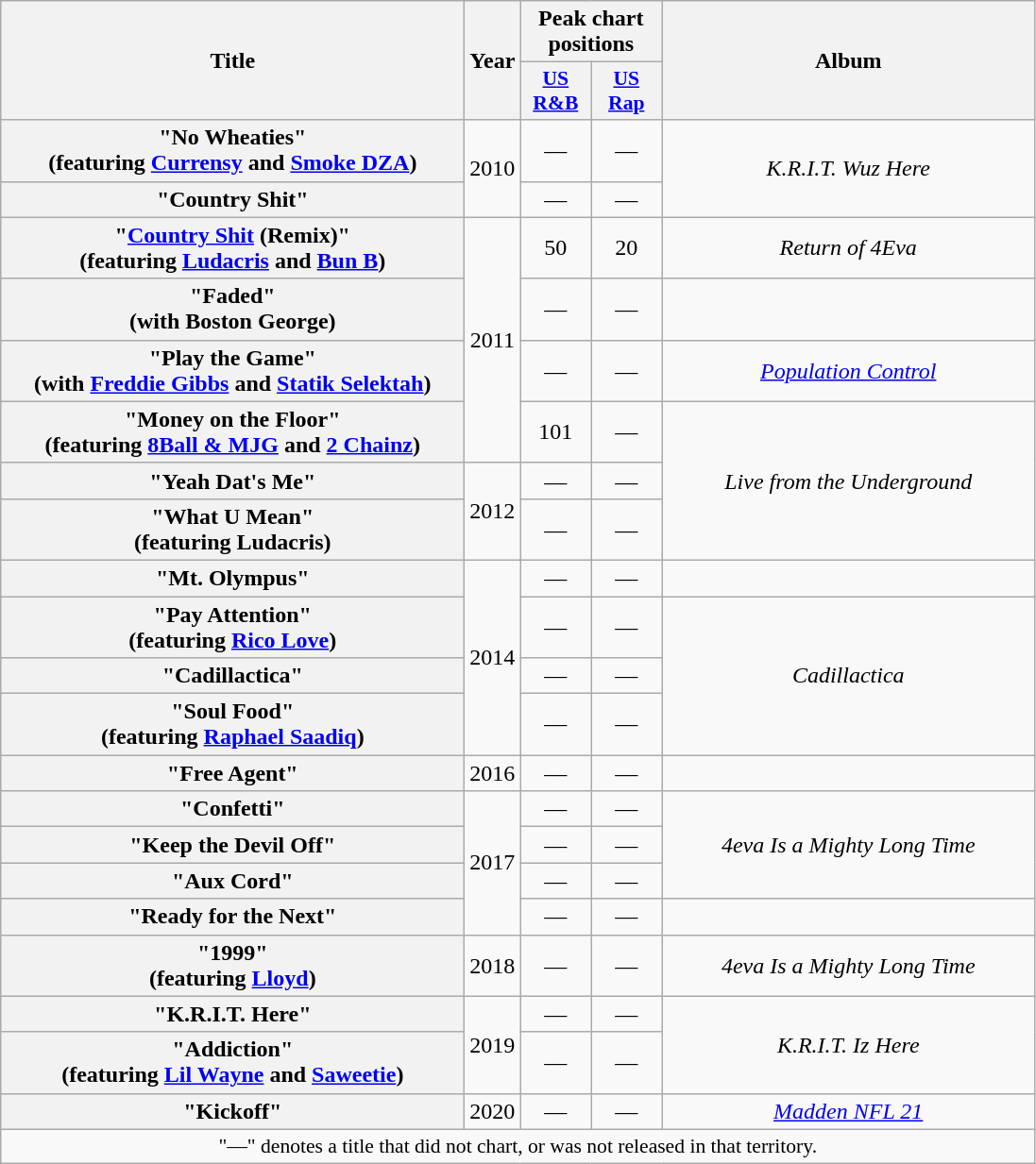<table class="wikitable plainrowheaders" style="text-align:center;">
<tr>
<th scope="col" rowspan="2" style="width:20em;">Title</th>
<th scope="col" rowspan="2">Year</th>
<th scope="col" colspan="2">Peak chart positions</th>
<th scope="col" rowspan="2" style="width:16em;">Album</th>
</tr>
<tr>
<th scope="col" style="width:3em;font-size:90%;"><a href='#'>US<br>R&B</a><br></th>
<th scope="col" style="width:3em;font-size:90%;"><a href='#'>US<br>Rap</a><br></th>
</tr>
<tr>
<th scope="row">"No Wheaties"<br><span>(featuring <a href='#'>Currensy</a> and <a href='#'>Smoke DZA</a>)</span></th>
<td rowspan="2">2010</td>
<td>—</td>
<td>—</td>
<td rowspan="2"><em>K.R.I.T. Wuz Here</em></td>
</tr>
<tr>
<th scope="row">"Country Shit"</th>
<td>—</td>
<td>—</td>
</tr>
<tr>
<th scope="row">"<a href='#'>Country Shit</a> (Remix)"<br><span>(featuring <a href='#'>Ludacris</a> and <a href='#'>Bun B</a>)</span></th>
<td rowspan="4">2011</td>
<td>50</td>
<td>20</td>
<td><em>Return of 4Eva</em></td>
</tr>
<tr>
<th scope="row">"Faded"<br><span>(with Boston George)</span></th>
<td>—</td>
<td>—</td>
<td></td>
</tr>
<tr>
<th scope="row">"Play the Game"<br><span>(with <a href='#'>Freddie Gibbs</a> and <a href='#'>Statik Selektah</a>)</span></th>
<td>—</td>
<td>—</td>
<td><em><a href='#'>Population Control</a></em></td>
</tr>
<tr>
<th scope="row">"Money on the Floor"<br><span>(featuring <a href='#'>8Ball & MJG</a> and <a href='#'>2 Chainz</a>)</span></th>
<td>101</td>
<td>—</td>
<td rowspan="3"><em>Live from the Underground</em></td>
</tr>
<tr>
<th scope="row">"Yeah Dat's Me"</th>
<td rowspan="2">2012</td>
<td>—</td>
<td>—</td>
</tr>
<tr>
<th scope="row">"What U Mean"<br><span>(featuring Ludacris)</span></th>
<td>—</td>
<td>—</td>
</tr>
<tr>
<th scope="row">"Mt. Olympus"</th>
<td rowspan="4">2014</td>
<td>—</td>
<td>—</td>
<td></td>
</tr>
<tr>
<th scope="row">"Pay Attention"<br><span>(featuring <a href='#'>Rico Love</a>)</span></th>
<td>—</td>
<td>—</td>
<td rowspan="3"><em>Cadillactica</em></td>
</tr>
<tr>
<th scope="row">"Cadillactica"</th>
<td>—</td>
<td>—</td>
</tr>
<tr>
<th scope="row">"Soul Food"<br><span>(featuring <a href='#'>Raphael Saadiq</a>)</span></th>
<td>—</td>
<td>—</td>
</tr>
<tr>
<th scope="row">"Free Agent"</th>
<td>2016</td>
<td>—</td>
<td>—</td>
<td></td>
</tr>
<tr>
<th scope="row">"Confetti"</th>
<td rowspan="4">2017</td>
<td>—</td>
<td>—</td>
<td rowspan="3"><em>4eva Is a Mighty Long Time</em></td>
</tr>
<tr>
<th scope="row">"Keep the Devil Off"</th>
<td>—</td>
<td>—</td>
</tr>
<tr>
<th scope="row">"Aux Cord"</th>
<td>—</td>
<td>—</td>
</tr>
<tr>
<th scope="row">"Ready for the Next"</th>
<td>—</td>
<td>—</td>
<td></td>
</tr>
<tr>
<th scope="row">"1999" <br><span>(featuring <a href='#'>Lloyd</a>)</span></th>
<td>2018</td>
<td>—</td>
<td>—</td>
<td><em>4eva Is a Mighty Long Time</em></td>
</tr>
<tr>
<th scope="row">"K.R.I.T. Here"</th>
<td rowspan="2">2019</td>
<td>—</td>
<td>—</td>
<td rowspan="2"><em>K.R.I.T. Iz Here</em></td>
</tr>
<tr>
<th scope="row">"Addiction" <br><span>(featuring <a href='#'>Lil Wayne</a> and <a href='#'>Saweetie</a>)</span></th>
<td>—</td>
<td>—</td>
</tr>
<tr>
<th scope="row">"Kickoff"</th>
<td>2020</td>
<td>—</td>
<td>—</td>
<td><em><a href='#'>Madden NFL 21</a></em></td>
</tr>
<tr>
<td colspan="6" style="font-size:90%">"—" denotes a title that did not chart, or was not released in that territory.</td>
</tr>
</table>
